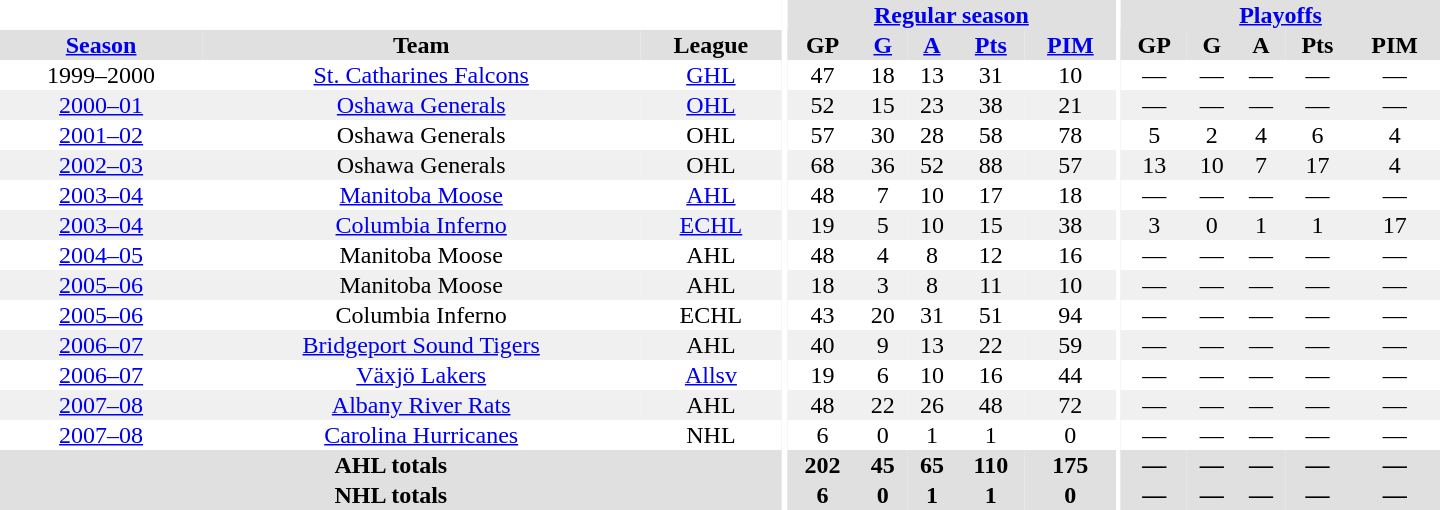<table border="0" cellpadding="1" cellspacing="0" style="text-align:center; width:60em;">
<tr bgcolor="#e0e0e0">
<th colspan="3" bgcolor="#ffffff"></th>
<th rowspan="100" bgcolor="#ffffff"></th>
<th colspan="5"><a href='#'>Regular season</a></th>
<th rowspan="100" bgcolor="#ffffff"></th>
<th colspan="5"><a href='#'>Playoffs</a></th>
</tr>
<tr bgcolor="#e0e0e0">
<th><a href='#'>Season</a></th>
<th>Team</th>
<th>League</th>
<th>GP</th>
<th><a href='#'>G</a></th>
<th><a href='#'>A</a></th>
<th><a href='#'>Pts</a></th>
<th><a href='#'>PIM</a></th>
<th>GP</th>
<th>G</th>
<th>A</th>
<th>Pts</th>
<th>PIM</th>
</tr>
<tr>
<td>1999–2000</td>
<td><a href='#'>St. Catharines Falcons</a></td>
<td><a href='#'>GHL</a></td>
<td>47</td>
<td>18</td>
<td>13</td>
<td>31</td>
<td>10</td>
<td>—</td>
<td>—</td>
<td>—</td>
<td>—</td>
<td>—</td>
</tr>
<tr bgcolor="#f0f0f0">
<td><a href='#'>2000–01</a></td>
<td><a href='#'>Oshawa Generals</a></td>
<td><a href='#'>OHL</a></td>
<td>52</td>
<td>15</td>
<td>23</td>
<td>38</td>
<td>21</td>
<td>—</td>
<td>—</td>
<td>—</td>
<td>—</td>
<td>—</td>
</tr>
<tr>
<td><a href='#'>2001–02</a></td>
<td>Oshawa Generals</td>
<td>OHL</td>
<td>57</td>
<td>30</td>
<td>28</td>
<td>58</td>
<td>78</td>
<td>5</td>
<td>2</td>
<td>4</td>
<td>6</td>
<td>4</td>
</tr>
<tr bgcolor="#f0f0f0">
<td><a href='#'>2002–03</a></td>
<td>Oshawa Generals</td>
<td>OHL</td>
<td>68</td>
<td>36</td>
<td>52</td>
<td>88</td>
<td>57</td>
<td>13</td>
<td>10</td>
<td>7</td>
<td>17</td>
<td>4</td>
</tr>
<tr>
<td><a href='#'>2003–04</a></td>
<td><a href='#'>Manitoba Moose</a></td>
<td><a href='#'>AHL</a></td>
<td>48</td>
<td>7</td>
<td>10</td>
<td>17</td>
<td>18</td>
<td>—</td>
<td>—</td>
<td>—</td>
<td>—</td>
<td>—</td>
</tr>
<tr bgcolor="#f0f0f0">
<td><a href='#'>2003–04</a></td>
<td><a href='#'>Columbia Inferno</a></td>
<td><a href='#'>ECHL</a></td>
<td>19</td>
<td>5</td>
<td>10</td>
<td>15</td>
<td>38</td>
<td>3</td>
<td>0</td>
<td>1</td>
<td>1</td>
<td>17</td>
</tr>
<tr>
<td><a href='#'>2004–05</a></td>
<td>Manitoba Moose</td>
<td>AHL</td>
<td>48</td>
<td>4</td>
<td>8</td>
<td>12</td>
<td>16</td>
<td>—</td>
<td>—</td>
<td>—</td>
<td>—</td>
<td>—</td>
</tr>
<tr bgcolor="#f0f0f0">
<td><a href='#'>2005–06</a></td>
<td>Manitoba Moose</td>
<td>AHL</td>
<td>18</td>
<td>3</td>
<td>8</td>
<td>11</td>
<td>10</td>
<td>—</td>
<td>—</td>
<td>—</td>
<td>—</td>
<td>—</td>
</tr>
<tr>
<td><a href='#'>2005–06</a></td>
<td>Columbia Inferno</td>
<td>ECHL</td>
<td>43</td>
<td>20</td>
<td>31</td>
<td>51</td>
<td>94</td>
<td>—</td>
<td>—</td>
<td>—</td>
<td>—</td>
<td>—</td>
</tr>
<tr bgcolor="#f0f0f0">
<td><a href='#'>2006–07</a></td>
<td><a href='#'>Bridgeport Sound Tigers</a></td>
<td>AHL</td>
<td>40</td>
<td>9</td>
<td>13</td>
<td>22</td>
<td>59</td>
<td>—</td>
<td>—</td>
<td>—</td>
<td>—</td>
<td>—</td>
</tr>
<tr>
<td><a href='#'>2006–07</a></td>
<td><a href='#'>Växjö Lakers</a></td>
<td><a href='#'>Allsv</a></td>
<td>19</td>
<td>6</td>
<td>10</td>
<td>16</td>
<td>44</td>
<td>—</td>
<td>—</td>
<td>—</td>
<td>—</td>
<td>—</td>
</tr>
<tr bgcolor="#f0f0f0">
<td><a href='#'>2007–08</a></td>
<td><a href='#'>Albany River Rats</a></td>
<td>AHL</td>
<td>48</td>
<td>22</td>
<td>26</td>
<td>48</td>
<td>72</td>
<td>—</td>
<td>—</td>
<td>—</td>
<td>—</td>
<td>—</td>
</tr>
<tr>
<td><a href='#'>2007–08</a></td>
<td><a href='#'>Carolina Hurricanes</a></td>
<td>NHL</td>
<td>6</td>
<td>0</td>
<td>1</td>
<td>1</td>
<td>0</td>
<td>—</td>
<td>—</td>
<td>—</td>
<td>—</td>
<td>—</td>
</tr>
<tr bgcolor="#e0e0e0">
<th colspan="3">AHL totals</th>
<th>202</th>
<th>45</th>
<th>65</th>
<th>110</th>
<th>175</th>
<th>—</th>
<th>—</th>
<th>—</th>
<th>—</th>
<th>—</th>
</tr>
<tr bgcolor="#e0e0e0">
<th colspan="3">NHL totals</th>
<th>6</th>
<th>0</th>
<th>1</th>
<th>1</th>
<th>0</th>
<th>—</th>
<th>—</th>
<th>—</th>
<th>—</th>
<th>—</th>
</tr>
</table>
